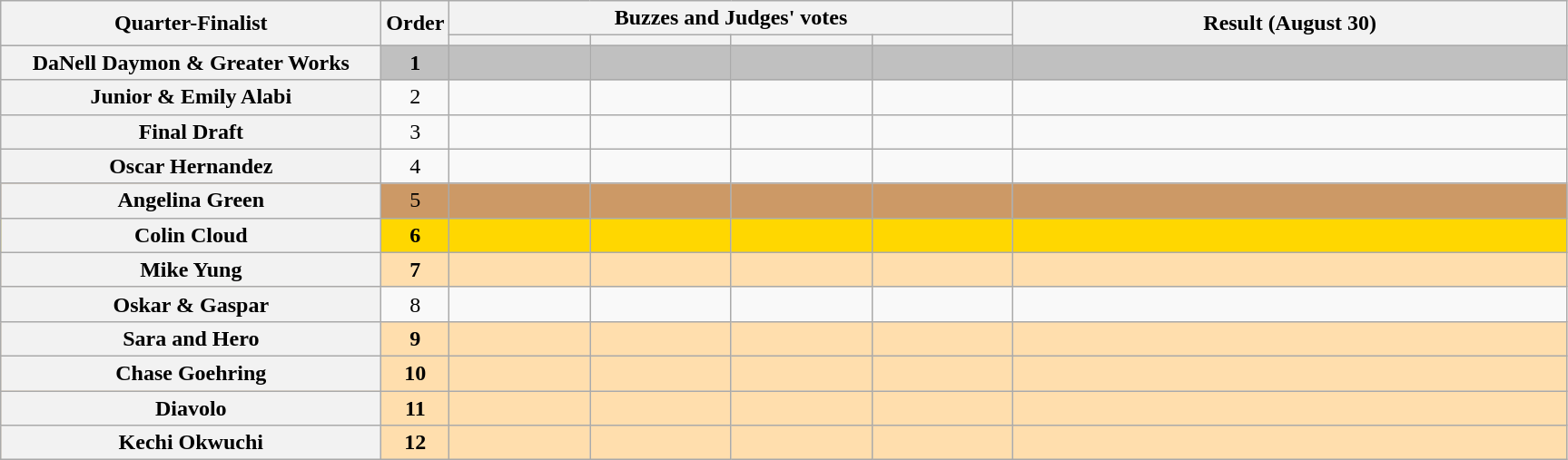<table class="wikitable plainrowheaders sortable" style="text-align:center;">
<tr>
<th scope="col" rowspan="2" class="unsortable" style="width:17em;">Quarter-Finalist</th>
<th scope="col" rowspan="2" style="width:1em;">Order</th>
<th scope="col" colspan="4" class="unsortable" style="width:24em;">Buzzes and Judges' votes</th>
<th scope="col" rowspan="2" style="width:25em;">Result (August 30)</th>
</tr>
<tr>
<th scope="col" class="unsortable" style="width:6em;"></th>
<th scope="col" class="unsortable" style="width:6em;"></th>
<th scope="col" class="unsortable" style="width:6em;"></th>
<th scope="col" class="unsortable" style="width:6em;"></th>
</tr>
<tr style="background:silver;">
<th scope="row"><strong>DaNell Daymon & Greater Works</strong></th>
<td><strong>1</strong></td>
<td style="text-align:center;"></td>
<td style="text-align:center;"></td>
<td style="text-align:center;"></td>
<td style="text-align:center;"></td>
<td><strong></strong></td>
</tr>
<tr>
<th scope="row">Junior & Emily Alabi</th>
<td>2</td>
<td style="text-align:center;"></td>
<td style="text-align:center;"></td>
<td style="text-align:center;"></td>
<td style="text-align:center;"></td>
<td></td>
</tr>
<tr>
<th scope="row">Final Draft</th>
<td>3</td>
<td style="text-align:center;"></td>
<td style="text-align:center;"></td>
<td style="text-align:center;"></td>
<td style="text-align:center;"></td>
<td></td>
</tr>
<tr>
<th scope="row">Oscar Hernandez</th>
<td>4</td>
<td style="text-align:center;"></td>
<td style="text-align:center;"></td>
<td style="text-align:center;"></td>
<td style="text-align:center;"></td>
<td></td>
</tr>
<tr style="background:#c96;">
<th scope="row">Angelina Green</th>
<td>5</td>
<td style="text-align:center;"></td>
<td style="text-align:center;"></td>
<td style="text-align:center;"></td>
<td style="text-align:center;"></td>
<td></td>
</tr>
<tr style="background:gold;">
<th scope="row"><strong>Colin Cloud</strong></th>
<td><strong>6</strong></td>
<td style="text-align:center;"></td>
<td style="text-align:center;"></td>
<td style="text-align:center;"></td>
<td style="text-align:center;"></td>
<td><strong></strong></td>
</tr>
<tr style="background:NavajoWhite;">
<th scope="row"><strong>Mike Yung</strong></th>
<td><strong>7</strong></td>
<td style="text-align:center;"></td>
<td style="text-align:center;"></td>
<td style="text-align:center;"></td>
<td style="text-align:center;"></td>
<td><strong></strong></td>
</tr>
<tr>
<th scope="row">Oskar & Gaspar</th>
<td>8</td>
<td style="text-align:center;"></td>
<td style="text-align:center;"></td>
<td style="text-align:center;"></td>
<td style="text-align:center;"></td>
<td></td>
</tr>
<tr style="background:NavajoWhite;">
<th scope="row"><strong>Sara and Hero</strong></th>
<td><strong>9</strong></td>
<td style="text-align:center;"></td>
<td style="text-align:center;"></td>
<td style="text-align:center;"></td>
<td style="text-align:center;"></td>
<td><strong></strong></td>
</tr>
<tr style="background:NavajoWhite;">
<th scope="row"><strong>Chase Goehring</strong></th>
<td><strong>10</strong></td>
<td style="text-align:center;"></td>
<td style="text-align:center;"></td>
<td style="text-align:center;"></td>
<td style="text-align:center;"></td>
<td><strong></strong></td>
</tr>
<tr style="background:NavajoWhite;">
<th scope="row"><strong>Diavolo</strong></th>
<td><strong>11</strong></td>
<td style="text-align:center;"></td>
<td style="text-align:center;"></td>
<td style="text-align:center;"></td>
<td style="text-align:center;"></td>
<td><strong></strong></td>
</tr>
<tr style="background:NavajoWhite;">
<th scope="row"><strong>Kechi Okwuchi</strong></th>
<td><strong>12</strong></td>
<td style="text-align:center;"></td>
<td style="text-align:center;"></td>
<td style="text-align:center;"></td>
<td style="text-align:center;"></td>
<td><strong></strong></td>
</tr>
</table>
